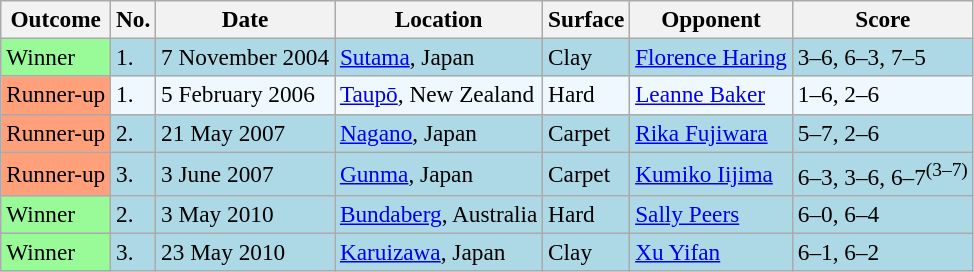<table class="sortable wikitable" style=font-size:97%>
<tr>
<th>Outcome</th>
<th>No.</th>
<th>Date</th>
<th>Location</th>
<th>Surface</th>
<th>Opponent</th>
<th class="unsortable">Score</th>
</tr>
<tr style="background:lightblue;">
<td bgcolor="98FB98">Winner</td>
<td>1.</td>
<td>7 November 2004</td>
<td><a href='#'>Sutama</a>, Japan</td>
<td>Clay</td>
<td> <a href='#'>Florence Haring</a></td>
<td>3–6, 6–3, 7–5</td>
</tr>
<tr style="background:#f0f8ff;">
<td bgcolor="FFA07A">Runner-up</td>
<td>1.</td>
<td>5 February 2006</td>
<td><a href='#'>Taupō</a>, New Zealand</td>
<td>Hard</td>
<td> <a href='#'>Leanne Baker</a></td>
<td>1–6, 2–6</td>
</tr>
<tr style="background:lightblue;">
<td bgcolor="FFA07A">Runner-up</td>
<td>2.</td>
<td>21 May 2007</td>
<td><a href='#'>Nagano</a>, Japan</td>
<td>Carpet</td>
<td> <a href='#'>Rika Fujiwara</a></td>
<td>5–7, 2–6</td>
</tr>
<tr style="background:lightblue;">
<td bgcolor="FFA07A">Runner-up</td>
<td>3.</td>
<td>3 June 2007</td>
<td><a href='#'>Gunma</a>, Japan</td>
<td>Carpet</td>
<td> <a href='#'>Kumiko Iijima</a></td>
<td>6–3, 3–6, 6–7<sup>(3–7)</sup></td>
</tr>
<tr style="background:lightblue;">
<td bgcolor="98FB98">Winner</td>
<td>2.</td>
<td>3 May 2010</td>
<td><a href='#'>Bundaberg</a>, Australia</td>
<td>Hard</td>
<td> <a href='#'>Sally Peers</a></td>
<td>6–0, 6–4</td>
</tr>
<tr style="background:lightblue;">
<td bgcolor="98FB98">Winner</td>
<td>3.</td>
<td>23 May 2010</td>
<td><a href='#'>Karuizawa</a>, Japan</td>
<td>Clay</td>
<td> <a href='#'>Xu Yifan</a></td>
<td>6–1, 6–2</td>
</tr>
</table>
